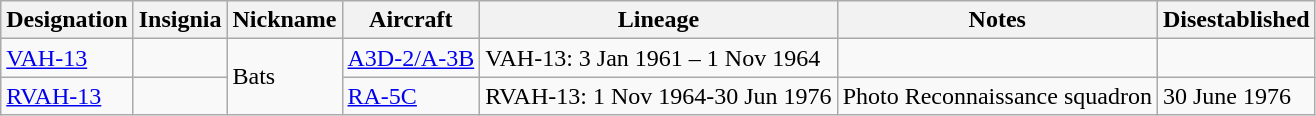<table class="wikitable">
<tr>
<th>Designation</th>
<th>Insignia</th>
<th>Nickname</th>
<th>Aircraft</th>
<th>Lineage</th>
<th>Notes</th>
<th>Disestablished</th>
</tr>
<tr>
<td><a href='#'>VAH-13</a></td>
<td></td>
<td Rowspan="2">Bats</td>
<td><a href='#'>A3D-2/A-3B</a></td>
<td style="white-space: nowrap;">VAH-13: 3 Jan 1961 – 1 Nov 1964</td>
<td></td>
</tr>
<tr>
<td><a href='#'>RVAH-13</a></td>
<td></td>
<td><a href='#'>RA-5C</a></td>
<td>RVAH-13: 1 Nov 1964-30 Jun 1976</td>
<td>Photo Reconnaissance squadron</td>
<td>30 June 1976</td>
</tr>
</table>
